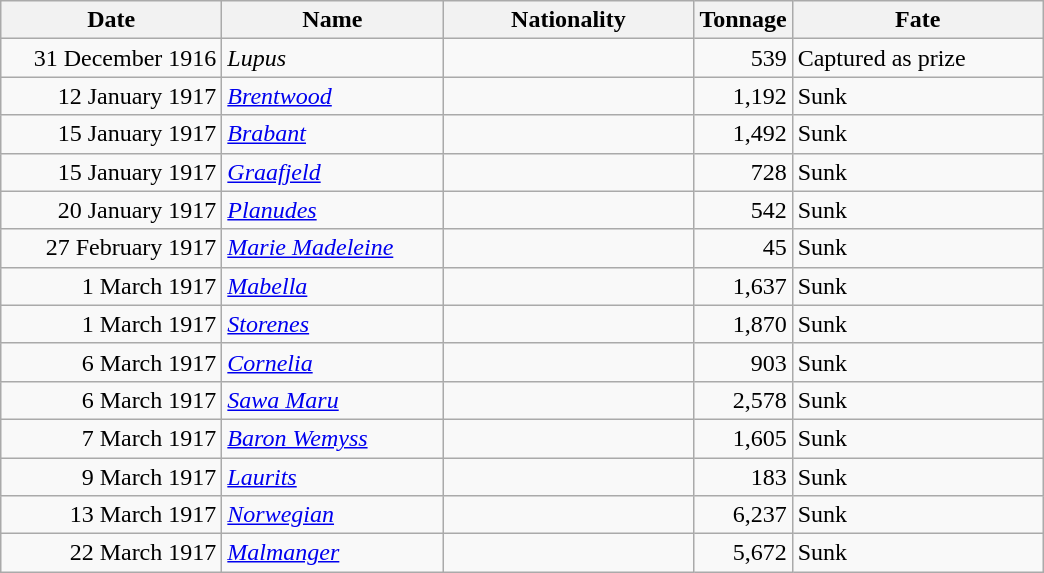<table class="wikitable sortable">
<tr>
<th width="140px">Date</th>
<th width="140px">Name</th>
<th width="160px">Nationality</th>
<th width="25px">Tonnage</th>
<th width="160px">Fate</th>
</tr>
<tr>
<td align="right">31 December 1916</td>
<td align="left"><em>Lupus</em></td>
<td align="left"></td>
<td align="right">539</td>
<td align="left">Captured as prize</td>
</tr>
<tr>
<td align="right">12 January 1917</td>
<td align="left"><a href='#'><em>Brentwood</em></a></td>
<td align="left"></td>
<td align="right">1,192</td>
<td align="left">Sunk</td>
</tr>
<tr>
<td align="right">15 January 1917</td>
<td align="left"><a href='#'><em>Brabant</em></a></td>
<td align="left"></td>
<td align="right">1,492</td>
<td align="left">Sunk</td>
</tr>
<tr>
<td align="right">15 January 1917</td>
<td align="left"><a href='#'><em>Graafjeld</em></a></td>
<td align="left"></td>
<td align="right">728</td>
<td align="left">Sunk</td>
</tr>
<tr>
<td align="right">20 January 1917</td>
<td align="left"><a href='#'><em>Planudes</em></a></td>
<td align="left"></td>
<td align="right">542</td>
<td align="left">Sunk</td>
</tr>
<tr>
<td align="right">27 February 1917</td>
<td align="left"><a href='#'><em>Marie Madeleine</em></a></td>
<td align="left"></td>
<td align="right">45</td>
<td align="left">Sunk</td>
</tr>
<tr>
<td align="right">1 March 1917</td>
<td align="left"><a href='#'><em>Mabella</em></a></td>
<td align="left"></td>
<td align="right">1,637</td>
<td align="left">Sunk</td>
</tr>
<tr>
<td align="right">1 March 1917</td>
<td align="left"><a href='#'><em>Storenes</em></a></td>
<td align="left"></td>
<td align="right">1,870</td>
<td align="left">Sunk</td>
</tr>
<tr>
<td align="right">6 March 1917</td>
<td align="left"><a href='#'><em>Cornelia</em></a></td>
<td align="left"></td>
<td align="right">903</td>
<td align="left">Sunk</td>
</tr>
<tr>
<td align="right">6 March 1917</td>
<td align="left"><a href='#'><em>Sawa Maru</em></a></td>
<td align="left"></td>
<td align="right">2,578</td>
<td align="left">Sunk</td>
</tr>
<tr>
<td align="right">7 March 1917</td>
<td align="left"><a href='#'><em>Baron Wemyss</em></a></td>
<td align="left"></td>
<td align="right">1,605</td>
<td align="left">Sunk</td>
</tr>
<tr>
<td align="right">9 March 1917</td>
<td align="left"><a href='#'><em>Laurits</em></a></td>
<td align="left"></td>
<td align="right">183</td>
<td align="left">Sunk</td>
</tr>
<tr>
<td align="right">13 March 1917</td>
<td align="left"><a href='#'><em>Norwegian</em></a></td>
<td align="left"></td>
<td align="right">6,237</td>
<td align="left">Sunk</td>
</tr>
<tr>
<td align="right">22 March 1917</td>
<td align="left"><a href='#'><em>Malmanger</em></a></td>
<td align="left"></td>
<td align="right">5,672</td>
<td align="left">Sunk</td>
</tr>
</table>
